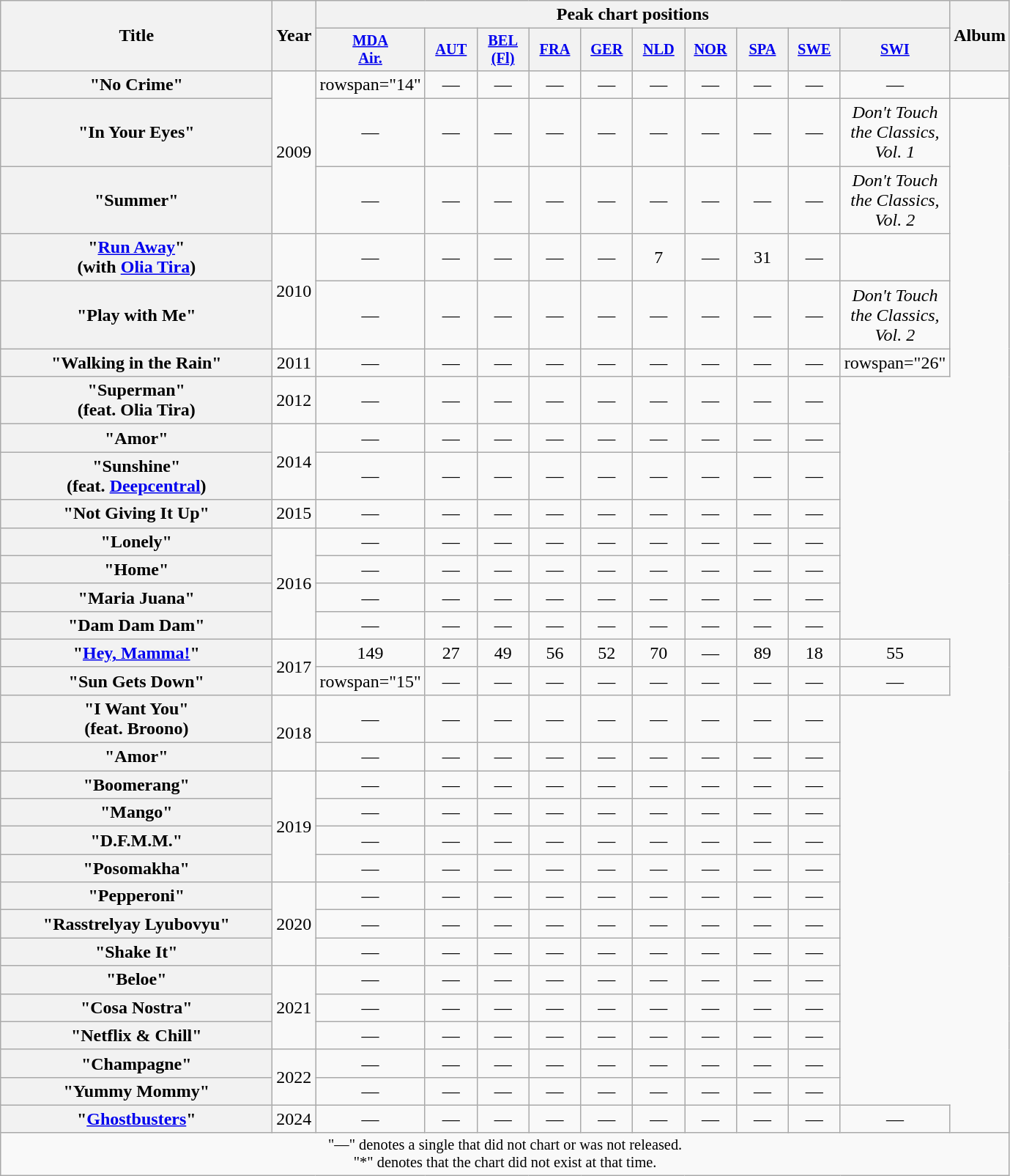<table class="wikitable plainrowheaders" style="text-align:center;">
<tr>
<th scope="col" rowspan="2" style="width:15em;">Title</th>
<th scope="col" rowspan="2" style="width:1em;">Year</th>
<th colspan="10">Peak chart positions</th>
<th scope="col" rowspan="2">Album</th>
</tr>
<tr>
<th scope="col" style="width:3em;font-size:85%;"><a href='#'>MDA<br>Air.</a><br></th>
<th scope="col" style="width:3em;font-size:85%;"><a href='#'>AUT</a><br></th>
<th scope="col" style="width:3em;font-size:85%;"><a href='#'>BEL<br>(Fl)</a><br></th>
<th scope="col" style="width:3em;font-size:85%;"><a href='#'>FRA</a><br></th>
<th scope="col" style="width:3em;font-size:85%;"><a href='#'>GER</a><br></th>
<th scope="col" style="width:3em;font-size:85%;"><a href='#'>NLD</a><br></th>
<th scope="col" style="width:3em;font-size:85%;"><a href='#'>NOR</a><br></th>
<th scope="col" style="width:3em;font-size:85%;"><a href='#'>SPA</a><br></th>
<th scope="col" style="width:3em;font-size:85%;"><a href='#'>SWE</a><br></th>
<th scope="col" style="width:3em;font-size:85%;"><a href='#'>SWI</a><br></th>
</tr>
<tr>
<th scope="row">"No Crime"</th>
<td rowspan="3">2009</td>
<td>rowspan="14" </td>
<td>—</td>
<td>—</td>
<td>—</td>
<td>—</td>
<td>—</td>
<td>—</td>
<td>—</td>
<td>—</td>
<td>—</td>
<td></td>
</tr>
<tr>
<th scope="row">"In Your Eyes"</th>
<td>—</td>
<td>—</td>
<td>—</td>
<td>—</td>
<td>—</td>
<td>—</td>
<td>—</td>
<td>—</td>
<td>—</td>
<td><em>Don't Touch the Classics, Vol. 1</em></td>
</tr>
<tr>
<th scope="row">"Summer"</th>
<td>—</td>
<td>—</td>
<td>—</td>
<td>—</td>
<td>—</td>
<td>—</td>
<td>—</td>
<td>—</td>
<td>—</td>
<td><em>Don't Touch the Classics, Vol. 2</em></td>
</tr>
<tr>
<th scope="row">"<a href='#'>Run Away</a>"<br><span>(with <a href='#'>Olia Tira</a>)</span></th>
<td rowspan="2">2010</td>
<td>—</td>
<td>—</td>
<td>—</td>
<td>—</td>
<td>—</td>
<td>7</td>
<td>—</td>
<td>31</td>
<td>—</td>
<td></td>
</tr>
<tr>
<th scope="row">"Play with Me"</th>
<td>—</td>
<td>—</td>
<td>—</td>
<td>—</td>
<td>—</td>
<td>—</td>
<td>—</td>
<td>—</td>
<td>—</td>
<td><em>Don't Touch the Classics, Vol. 2</em></td>
</tr>
<tr>
<th scope="row">"Walking in the Rain"</th>
<td>2011</td>
<td>—</td>
<td>—</td>
<td>—</td>
<td>—</td>
<td>—</td>
<td>—</td>
<td>—</td>
<td>—</td>
<td>—</td>
<td>rowspan="26" </td>
</tr>
<tr>
<th scope="row">"Superman"<br><span>(feat. Olia Tira)</span></th>
<td>2012</td>
<td>—</td>
<td>—</td>
<td>—</td>
<td>—</td>
<td>—</td>
<td>—</td>
<td>—</td>
<td>—</td>
<td>—</td>
</tr>
<tr>
<th scope="row">"Amor"</th>
<td rowspan="2">2014</td>
<td>—</td>
<td>—</td>
<td>—</td>
<td>—</td>
<td>—</td>
<td>—</td>
<td>—</td>
<td>—</td>
<td>—</td>
</tr>
<tr>
<th scope="row">"Sunshine"<br><span>(feat. <a href='#'>Deepcentral</a>)</span></th>
<td>—</td>
<td>—</td>
<td>—</td>
<td>—</td>
<td>—</td>
<td>—</td>
<td>—</td>
<td>—</td>
<td>—</td>
</tr>
<tr>
<th scope="row">"Not Giving It Up"</th>
<td>2015</td>
<td>—</td>
<td>—</td>
<td>—</td>
<td>—</td>
<td>—</td>
<td>—</td>
<td>—</td>
<td>—</td>
<td>—</td>
</tr>
<tr>
<th scope="row">"Lonely"</th>
<td rowspan="4">2016</td>
<td>—</td>
<td>—</td>
<td>—</td>
<td>—</td>
<td>—</td>
<td>—</td>
<td>—</td>
<td>—</td>
<td>—</td>
</tr>
<tr>
<th scope="row">"Home"</th>
<td>—</td>
<td>—</td>
<td>—</td>
<td>—</td>
<td>—</td>
<td>—</td>
<td>—</td>
<td>—</td>
<td>—</td>
</tr>
<tr>
<th scope="row">"Maria Juana"</th>
<td>—</td>
<td>—</td>
<td>—</td>
<td>—</td>
<td>—</td>
<td>—</td>
<td>—</td>
<td>—</td>
<td>—</td>
</tr>
<tr>
<th scope="row">"Dam Dam Dam"</th>
<td>—</td>
<td>—</td>
<td>—</td>
<td>—</td>
<td>—</td>
<td>—</td>
<td>—</td>
<td>—</td>
<td>—</td>
</tr>
<tr>
<th scope="row">"<a href='#'>Hey, Mamma!</a>"</th>
<td rowspan="2">2017</td>
<td>149</td>
<td>27</td>
<td>49</td>
<td>56</td>
<td>52</td>
<td>70</td>
<td>—</td>
<td>89</td>
<td>18</td>
<td>55</td>
</tr>
<tr>
<th scope="row">"Sun Gets Down"</th>
<td>rowspan="15" </td>
<td>—</td>
<td>—</td>
<td>—</td>
<td>—</td>
<td>—</td>
<td>—</td>
<td>—</td>
<td>—</td>
<td>—</td>
</tr>
<tr>
<th scope="row">"I Want You"<br><span>(feat. Broono)</span></th>
<td rowspan="2">2018</td>
<td>—</td>
<td>—</td>
<td>—</td>
<td>—</td>
<td>—</td>
<td>—</td>
<td>—</td>
<td>—</td>
<td>—</td>
</tr>
<tr>
<th scope="row">"Amor"</th>
<td>—</td>
<td>—</td>
<td>—</td>
<td>—</td>
<td>—</td>
<td>—</td>
<td>—</td>
<td>—</td>
<td>—</td>
</tr>
<tr>
<th scope="row">"Boomerang"</th>
<td rowspan="4">2019</td>
<td>—</td>
<td>—</td>
<td>—</td>
<td>—</td>
<td>—</td>
<td>—</td>
<td>—</td>
<td>—</td>
<td>—</td>
</tr>
<tr>
<th scope="row">"Mango"</th>
<td>—</td>
<td>—</td>
<td>—</td>
<td>—</td>
<td>—</td>
<td>—</td>
<td>—</td>
<td>—</td>
<td>—</td>
</tr>
<tr>
<th scope="row">"D.F.M.M."</th>
<td>—</td>
<td>—</td>
<td>—</td>
<td>—</td>
<td>—</td>
<td>—</td>
<td>—</td>
<td>—</td>
<td>—</td>
</tr>
<tr>
<th scope="row">"Рosomakha"</th>
<td>—</td>
<td>—</td>
<td>—</td>
<td>—</td>
<td>—</td>
<td>—</td>
<td>—</td>
<td>—</td>
<td>—</td>
</tr>
<tr>
<th scope="row">"Pepperoni"</th>
<td rowspan="3">2020</td>
<td>—</td>
<td>—</td>
<td>—</td>
<td>—</td>
<td>—</td>
<td>—</td>
<td>—</td>
<td>—</td>
<td>—</td>
</tr>
<tr>
<th scope="row">"Rasstrelyay Lyubovyu"</th>
<td>—</td>
<td>—</td>
<td>—</td>
<td>—</td>
<td>—</td>
<td>—</td>
<td>—</td>
<td>—</td>
<td>—</td>
</tr>
<tr>
<th scope="row">"Shake It"<br></th>
<td>—</td>
<td>—</td>
<td>—</td>
<td>—</td>
<td>—</td>
<td>—</td>
<td>—</td>
<td>—</td>
<td>—</td>
</tr>
<tr>
<th scope="row">"Beloe"</th>
<td rowspan="3">2021</td>
<td>—</td>
<td>—</td>
<td>—</td>
<td>—</td>
<td>—</td>
<td>—</td>
<td>—</td>
<td>—</td>
<td>—</td>
</tr>
<tr>
<th scope="row">"Cosa Nostra"</th>
<td>—</td>
<td>—</td>
<td>—</td>
<td>—</td>
<td>—</td>
<td>—</td>
<td>—</td>
<td>—</td>
<td>—</td>
</tr>
<tr>
<th scope="row">"Netflix & Chill"<br></th>
<td>—</td>
<td>—</td>
<td>—</td>
<td>—</td>
<td>—</td>
<td>—</td>
<td>—</td>
<td>—</td>
<td>—</td>
</tr>
<tr>
<th scope="row">"Champagne"</th>
<td rowspan="2">2022</td>
<td>—</td>
<td>—</td>
<td>—</td>
<td>—</td>
<td>—</td>
<td>—</td>
<td>—</td>
<td>—</td>
<td>—</td>
</tr>
<tr>
<th scope="row">"Yummy Mommy"</th>
<td>—</td>
<td>—</td>
<td>—</td>
<td>—</td>
<td>—</td>
<td>—</td>
<td>—</td>
<td>—</td>
<td>—</td>
</tr>
<tr>
<th scope="row">"<a href='#'>Ghostbusters</a>"</th>
<td rowspan="1">2024</td>
<td>—</td>
<td>—</td>
<td>—</td>
<td>—</td>
<td>—</td>
<td>—</td>
<td>—</td>
<td>—</td>
<td>—</td>
<td>—</td>
</tr>
<tr>
<td colspan="13" style="text-align:center; font-size:85%;">"—" denotes a single that did not chart or was not released.<br>"*" denotes that the chart did not exist at that time.</td>
</tr>
</table>
